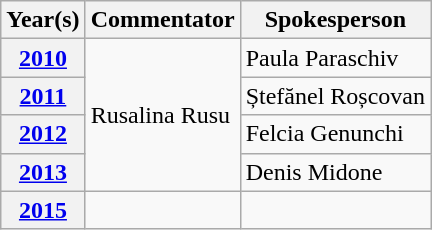<table class="wikitable sortable plainrowheaders">
<tr>
<th scope="col">Year(s)</th>
<th scope="col">Commentator</th>
<th scope="col">Spokesperson</th>
</tr>
<tr>
<th scope="row" style="text-align:center;"><a href='#'>2010</a></th>
<td rowspan="4">Rusalina Rusu</td>
<td>Paula Paraschiv</td>
</tr>
<tr>
<th scope="row" style="text-align:center;"><a href='#'>2011</a></th>
<td>Ștefănel Roșcovan</td>
</tr>
<tr>
<th scope="row" style="text-align:center;"><a href='#'>2012</a></th>
<td>Felcia Genunchi</td>
</tr>
<tr>
<th scope="row" style="text-align:center;"><a href='#'>2013</a></th>
<td>Denis Midone</td>
</tr>
<tr>
<th scope="row" style="text-align:center;"><a href='#'>2015</a></th>
<td></td>
<td></td>
</tr>
</table>
